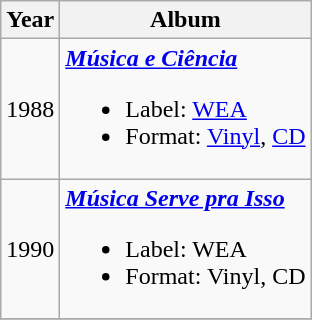<table class="wikitable">
<tr>
<th>Year</th>
<th>Album</th>
</tr>
<tr>
<td>1988</td>
<td><strong><em><a href='#'>Música e Ciência</a></em></strong><br><ul><li>Label: <a href='#'>WEA</a></li><li>Format: <a href='#'>Vinyl</a>, <a href='#'>CD</a></li></ul></td>
</tr>
<tr>
<td>1990</td>
<td><strong><em><a href='#'>Música Serve pra Isso</a></em></strong><br><ul><li>Label: WEA</li><li>Format: Vinyl, CD</li></ul></td>
</tr>
<tr>
</tr>
</table>
